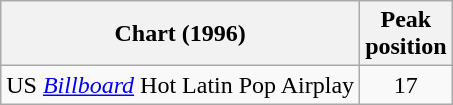<table class="wikitable">
<tr>
<th align="left">Chart (1996)</th>
<th align="left">Peak<br>position</th>
</tr>
<tr>
<td align="left">US <em><a href='#'>Billboard</a></em> Hot Latin Pop Airplay</td>
<td align="center">17</td>
</tr>
</table>
